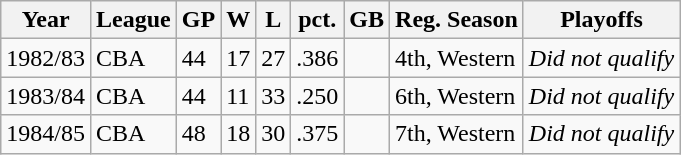<table class="wikitable">
<tr>
<th>Year</th>
<th>League</th>
<th>GP</th>
<th>W</th>
<th>L</th>
<th>pct.</th>
<th>GB</th>
<th>Reg. Season</th>
<th>Playoffs</th>
</tr>
<tr>
<td>1982/83</td>
<td>CBA</td>
<td>44</td>
<td>17</td>
<td>27</td>
<td>.386</td>
<td></td>
<td>4th, Western</td>
<td><em>Did not qualify</em></td>
</tr>
<tr>
<td>1983/84</td>
<td>CBA</td>
<td>44</td>
<td>11</td>
<td>33</td>
<td>.250</td>
<td></td>
<td>6th, Western</td>
<td><em>Did not qualify</em></td>
</tr>
<tr>
<td>1984/85</td>
<td>CBA</td>
<td>48</td>
<td>18</td>
<td>30</td>
<td>.375</td>
<td></td>
<td>7th, Western</td>
<td><em>Did not qualify</em></td>
</tr>
</table>
